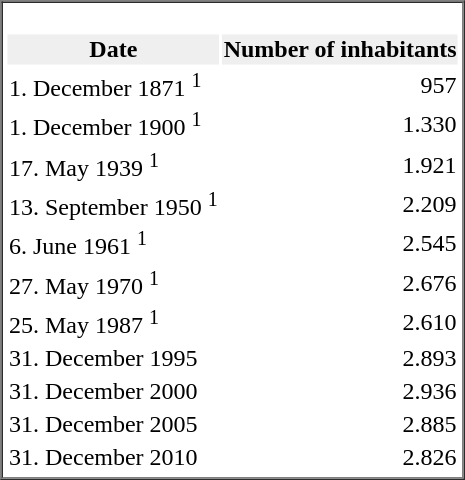<table border="1" cellspacing="0">
<tr>
<td valign="top"><br><table>
<tr>
<th style="background:#efefef;">Date</th>
<th style="background:#efefef;">Number of inhabitants</th>
</tr>
<tr ---->
<td>1. December 1871 <sup>1</sup></td>
<td align="right">957</td>
</tr>
<tr ---->
<td>1. December 1900 <sup>1</sup></td>
<td align="right">1.330</td>
</tr>
<tr ---->
<td>17. May 1939 <sup>1</sup></td>
<td align="right">1.921</td>
</tr>
<tr ---->
<td>13. September 1950 <sup>1</sup></td>
<td align="right">2.209</td>
</tr>
<tr ---->
<td>6. June 1961 <sup>1</sup></td>
<td align="right">2.545</td>
</tr>
<tr ---->
<td>27. May 1970 <sup>1</sup></td>
<td align="right">2.676</td>
</tr>
<tr ---->
<td>25. May 1987 <sup>1</sup></td>
<td align="right">2.610</td>
</tr>
<tr ---->
<td>31. December 1995</td>
<td align="right">2.893</td>
</tr>
<tr ---->
<td>31. December 2000</td>
<td align="right">2.936</td>
</tr>
<tr ---->
<td>31. December 2005</td>
<td align="right">2.885</td>
</tr>
<tr ---->
<td>31. December 2010</td>
<td align="right">2.826</td>
</tr>
</table>
</td>
</tr>
</table>
